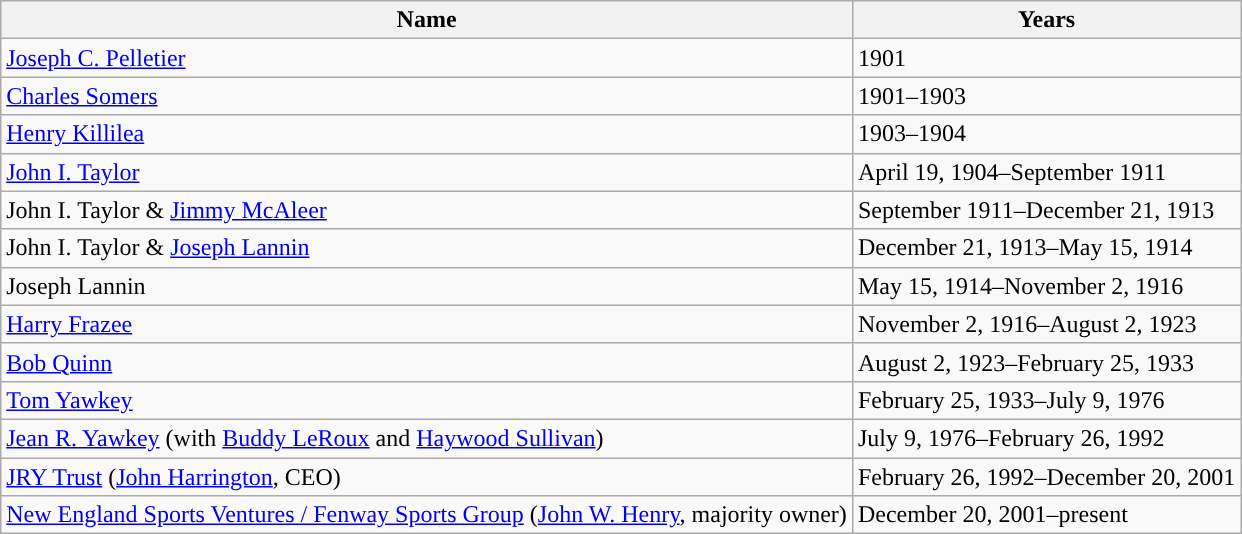<table class="wikitable">
<tr>
<th>Name</th>
<th>Years</th>
</tr>
<tr>
<td><a href='#'>Joseph C. Pelletier</a></td>
<td>1901</td>
</tr>
<tr>
<td><a href='#'>Charles Somers</a></td>
<td>1901–1903</td>
</tr>
<tr>
<td><a href='#'>Henry Killilea</a></td>
<td>1903–1904</td>
</tr>
<tr>
<td><a href='#'>John I. Taylor</a></td>
<td>April 19, 1904–September 1911</td>
</tr>
<tr>
<td>John I. Taylor & <a href='#'>Jimmy McAleer</a></td>
<td>September 1911–December 21, 1913</td>
</tr>
<tr>
<td>John I. Taylor & <a href='#'>Joseph Lannin</a></td>
<td>December 21, 1913–May 15, 1914</td>
</tr>
<tr>
<td>Joseph Lannin</td>
<td>May 15, 1914–November 2, 1916</td>
</tr>
<tr>
<td><a href='#'>Harry Frazee</a></td>
<td>November 2, 1916–August 2, 1923</td>
</tr>
<tr>
<td><a href='#'>Bob Quinn</a></td>
<td>August 2, 1923–February 25, 1933</td>
</tr>
<tr>
<td><a href='#'>Tom Yawkey</a></td>
<td>February 25, 1933–July 9, 1976</td>
</tr>
<tr>
<td><a href='#'>Jean R. Yawkey</a> (with <a href='#'>Buddy LeRoux</a> and <a href='#'>Haywood Sullivan</a>)</td>
<td>July 9, 1976–February 26, 1992</td>
</tr>
<tr>
<td><a href='#'>JRY Trust</a> (<a href='#'>John Harrington</a>, CEO)</td>
<td>February 26, 1992–December 20, 2001</td>
</tr>
<tr>
<td><a href='#'>New England Sports Ventures / Fenway Sports Group</a> (<a href='#'>John W. Henry</a>, majority owner)</td>
<td>December 20, 2001–present</td>
</tr>
</table>
